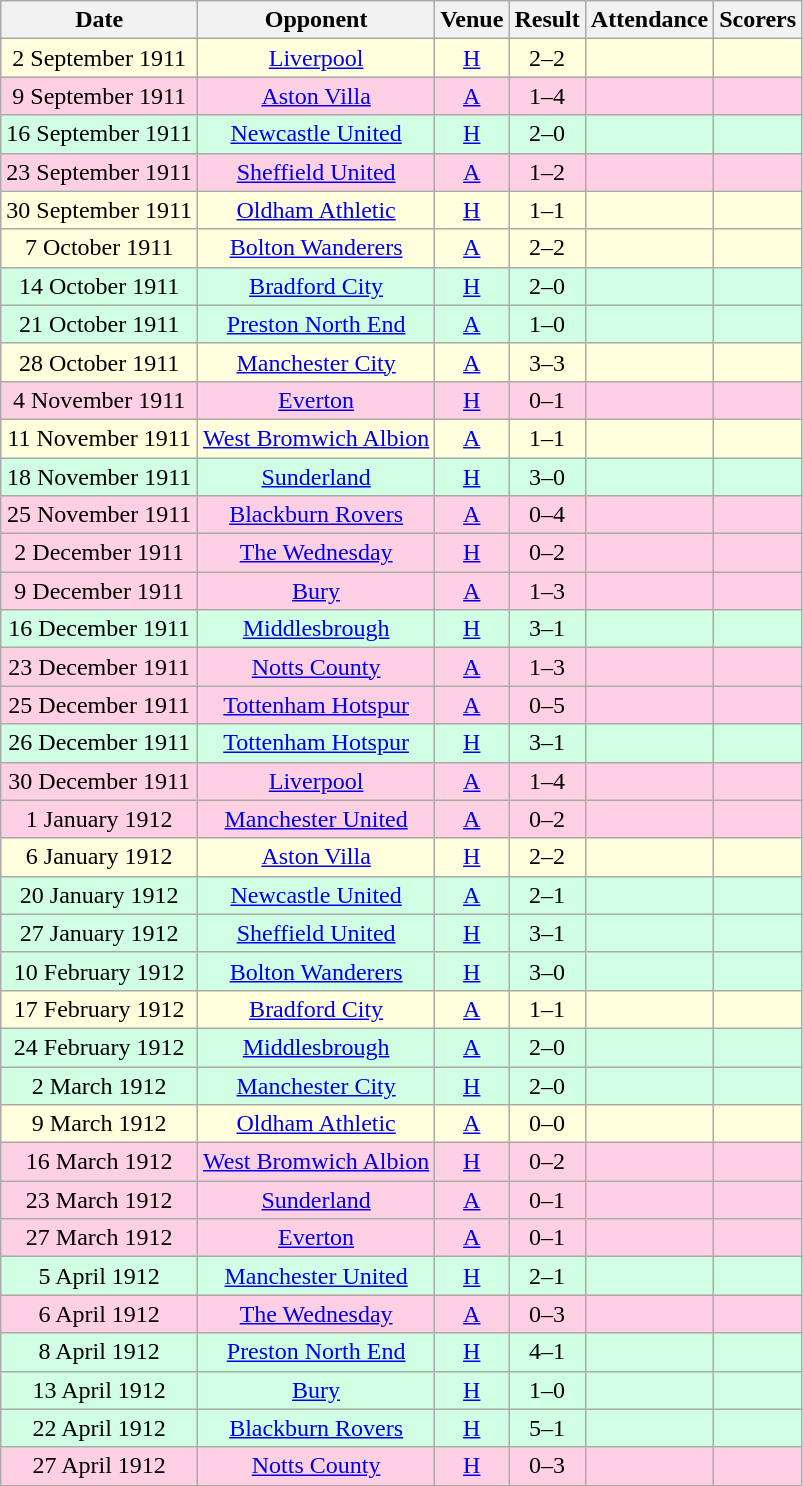<table class="wikitable sortable" style="text-align:center;">
<tr>
<th>Date</th>
<th>Opponent</th>
<th>Venue</th>
<th>Result</th>
<th>Attendance</th>
<th>Scorers</th>
</tr>
<tr style="background:#ffffdd;">
<td>2 September 1911</td>
<td><a href='#'>Liverpool</a></td>
<td><a href='#'>H</a></td>
<td>2–2</td>
<td></td>
<td></td>
</tr>
<tr style="background:#ffd0e3;">
<td>9 September 1911</td>
<td><a href='#'>Aston Villa</a></td>
<td><a href='#'>A</a></td>
<td>1–4</td>
<td></td>
<td></td>
</tr>
<tr style="background:#d0ffe3;">
<td>16 September 1911</td>
<td><a href='#'>Newcastle United</a></td>
<td><a href='#'>H</a></td>
<td>2–0</td>
<td></td>
<td></td>
</tr>
<tr style="background:#ffd0e3;">
<td>23 September 1911</td>
<td><a href='#'>Sheffield United</a></td>
<td><a href='#'>A</a></td>
<td>1–2</td>
<td></td>
<td></td>
</tr>
<tr style="background:#ffffdd;">
<td>30 September 1911</td>
<td><a href='#'>Oldham Athletic</a></td>
<td><a href='#'>H</a></td>
<td>1–1</td>
<td></td>
<td></td>
</tr>
<tr style="background:#ffffdd;">
<td>7 October 1911</td>
<td><a href='#'>Bolton Wanderers</a></td>
<td><a href='#'>A</a></td>
<td>2–2</td>
<td></td>
<td></td>
</tr>
<tr style="background:#d0ffe3;">
<td>14 October 1911</td>
<td><a href='#'>Bradford City</a></td>
<td><a href='#'>H</a></td>
<td>2–0</td>
<td></td>
<td></td>
</tr>
<tr style="background:#d0ffe3;">
<td>21 October 1911</td>
<td><a href='#'>Preston North End</a></td>
<td><a href='#'>A</a></td>
<td>1–0</td>
<td></td>
<td></td>
</tr>
<tr style="background:#ffffdd;">
<td>28 October 1911</td>
<td><a href='#'>Manchester City</a></td>
<td><a href='#'>A</a></td>
<td>3–3</td>
<td></td>
<td></td>
</tr>
<tr style="background:#ffd0e3;">
<td>4 November 1911</td>
<td><a href='#'>Everton</a></td>
<td><a href='#'>H</a></td>
<td>0–1</td>
<td></td>
<td></td>
</tr>
<tr style="background:#ffffdd;">
<td>11 November 1911</td>
<td><a href='#'>West Bromwich Albion</a></td>
<td><a href='#'>A</a></td>
<td>1–1</td>
<td></td>
<td></td>
</tr>
<tr style="background:#d0ffe3;">
<td>18 November 1911</td>
<td><a href='#'>Sunderland</a></td>
<td><a href='#'>H</a></td>
<td>3–0</td>
<td></td>
<td></td>
</tr>
<tr style="background:#ffd0e3;">
<td>25 November 1911</td>
<td><a href='#'>Blackburn Rovers</a></td>
<td><a href='#'>A</a></td>
<td>0–4</td>
<td></td>
<td></td>
</tr>
<tr style="background:#ffd0e3;">
<td>2 December 1911</td>
<td><a href='#'>The Wednesday</a></td>
<td><a href='#'>H</a></td>
<td>0–2</td>
<td></td>
<td></td>
</tr>
<tr style="background:#ffd0e3;">
<td>9 December 1911</td>
<td><a href='#'>Bury</a></td>
<td><a href='#'>A</a></td>
<td>1–3</td>
<td></td>
<td></td>
</tr>
<tr style="background:#d0ffe3;">
<td>16 December 1911</td>
<td><a href='#'>Middlesbrough</a></td>
<td><a href='#'>H</a></td>
<td>3–1</td>
<td></td>
<td></td>
</tr>
<tr style="background:#ffd0e3;">
<td>23 December 1911</td>
<td><a href='#'>Notts County</a></td>
<td><a href='#'>A</a></td>
<td>1–3</td>
<td></td>
<td></td>
</tr>
<tr style="background:#ffd0e3;">
<td>25 December 1911</td>
<td><a href='#'>Tottenham Hotspur</a></td>
<td><a href='#'>A</a></td>
<td>0–5</td>
<td></td>
<td></td>
</tr>
<tr style="background:#d0ffe3;">
<td>26 December 1911</td>
<td><a href='#'>Tottenham Hotspur</a></td>
<td><a href='#'>H</a></td>
<td>3–1</td>
<td></td>
<td></td>
</tr>
<tr style="background:#ffd0e3;">
<td>30 December 1911</td>
<td><a href='#'>Liverpool</a></td>
<td><a href='#'>A</a></td>
<td>1–4</td>
<td></td>
<td></td>
</tr>
<tr style="background:#ffd0e3;">
<td>1 January 1912</td>
<td><a href='#'>Manchester United</a></td>
<td><a href='#'>A</a></td>
<td>0–2</td>
<td></td>
<td></td>
</tr>
<tr style="background:#ffffdd;">
<td>6 January 1912</td>
<td><a href='#'>Aston Villa</a></td>
<td><a href='#'>H</a></td>
<td>2–2</td>
<td></td>
<td></td>
</tr>
<tr style="background:#d0ffe3;">
<td>20 January 1912</td>
<td><a href='#'>Newcastle United</a></td>
<td><a href='#'>A</a></td>
<td>2–1</td>
<td></td>
<td></td>
</tr>
<tr style="background:#d0ffe3;">
<td>27 January 1912</td>
<td><a href='#'>Sheffield United</a></td>
<td><a href='#'>H</a></td>
<td>3–1</td>
<td></td>
<td></td>
</tr>
<tr style="background:#d0ffe3;">
<td>10 February 1912</td>
<td><a href='#'>Bolton Wanderers</a></td>
<td><a href='#'>H</a></td>
<td>3–0</td>
<td></td>
<td></td>
</tr>
<tr style="background:#ffffdd;">
<td>17 February 1912</td>
<td><a href='#'>Bradford City</a></td>
<td><a href='#'>A</a></td>
<td>1–1</td>
<td></td>
<td></td>
</tr>
<tr style="background:#d0ffe3;">
<td>24 February 1912</td>
<td><a href='#'>Middlesbrough</a></td>
<td><a href='#'>A</a></td>
<td>2–0</td>
<td></td>
<td></td>
</tr>
<tr style="background:#d0ffe3;">
<td>2 March 1912</td>
<td><a href='#'>Manchester City</a></td>
<td><a href='#'>H</a></td>
<td>2–0</td>
<td></td>
<td></td>
</tr>
<tr style="background:#ffffdd;">
<td>9 March 1912</td>
<td><a href='#'>Oldham Athletic</a></td>
<td><a href='#'>A</a></td>
<td>0–0</td>
<td></td>
<td></td>
</tr>
<tr style="background:#ffd0e3;">
<td>16 March 1912</td>
<td><a href='#'>West Bromwich Albion</a></td>
<td><a href='#'>H</a></td>
<td>0–2</td>
<td></td>
<td></td>
</tr>
<tr style="background:#ffd0e3;">
<td>23 March 1912</td>
<td><a href='#'>Sunderland</a></td>
<td><a href='#'>A</a></td>
<td>0–1</td>
<td></td>
<td></td>
</tr>
<tr style="background:#ffd0e3;">
<td>27 March 1912</td>
<td><a href='#'>Everton</a></td>
<td><a href='#'>A</a></td>
<td>0–1</td>
<td></td>
<td></td>
</tr>
<tr style="background:#d0ffe3;">
<td>5 April 1912</td>
<td><a href='#'>Manchester United</a></td>
<td><a href='#'>H</a></td>
<td>2–1</td>
<td></td>
<td></td>
</tr>
<tr style="background:#ffd0e3;">
<td>6 April 1912</td>
<td><a href='#'>The Wednesday</a></td>
<td><a href='#'>A</a></td>
<td>0–3</td>
<td></td>
<td></td>
</tr>
<tr style="background:#d0ffe3;">
<td>8 April 1912</td>
<td><a href='#'>Preston North End</a></td>
<td><a href='#'>H</a></td>
<td>4–1</td>
<td></td>
<td></td>
</tr>
<tr style="background:#d0ffe3;">
<td>13 April 1912</td>
<td><a href='#'>Bury</a></td>
<td><a href='#'>H</a></td>
<td>1–0</td>
<td></td>
<td></td>
</tr>
<tr style="background:#d0ffe3;">
<td>22 April 1912</td>
<td><a href='#'>Blackburn Rovers</a></td>
<td><a href='#'>H</a></td>
<td>5–1</td>
<td></td>
<td></td>
</tr>
<tr style="background:#ffd0e3;">
<td>27 April 1912</td>
<td><a href='#'>Notts County</a></td>
<td><a href='#'>H</a></td>
<td>0–3</td>
<td></td>
<td></td>
</tr>
</table>
